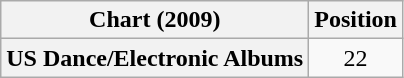<table class="wikitable plainrowheaders">
<tr>
<th scope="col">Chart (2009)</th>
<th scope="col">Position</th>
</tr>
<tr>
<th scope="row">US Dance/Electronic Albums</th>
<td align="center">22</td>
</tr>
</table>
